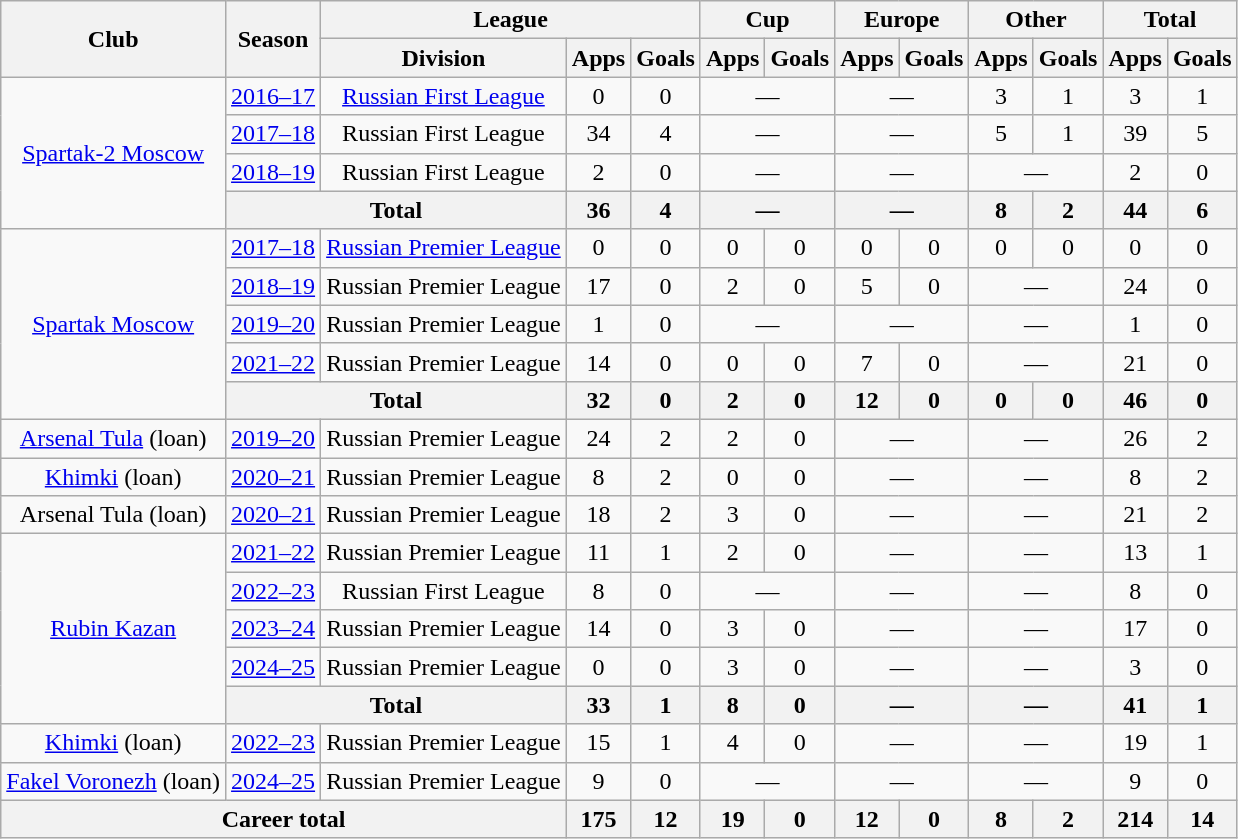<table class="wikitable" style="text-align: center;">
<tr>
<th rowspan="2">Club</th>
<th rowspan="2">Season</th>
<th colspan="3">League</th>
<th colspan="2">Cup</th>
<th colspan="2">Europe</th>
<th colspan="2">Other</th>
<th colspan="2">Total</th>
</tr>
<tr>
<th>Division</th>
<th>Apps</th>
<th>Goals</th>
<th>Apps</th>
<th>Goals</th>
<th>Apps</th>
<th>Goals</th>
<th>Apps</th>
<th>Goals</th>
<th>Apps</th>
<th>Goals</th>
</tr>
<tr>
<td rowspan="4"><a href='#'>Spartak-2 Moscow</a></td>
<td><a href='#'>2016–17</a></td>
<td><a href='#'>Russian First League</a></td>
<td>0</td>
<td>0</td>
<td colspan="2">—</td>
<td colspan="2">—</td>
<td>3</td>
<td>1</td>
<td>3</td>
<td>1</td>
</tr>
<tr>
<td><a href='#'>2017–18</a></td>
<td>Russian First League</td>
<td>34</td>
<td>4</td>
<td colspan="2">—</td>
<td colspan="2">—</td>
<td>5</td>
<td>1</td>
<td>39</td>
<td>5</td>
</tr>
<tr>
<td><a href='#'>2018–19</a></td>
<td>Russian First League</td>
<td>2</td>
<td>0</td>
<td colspan="2">—</td>
<td colspan="2">—</td>
<td colspan="2">—</td>
<td>2</td>
<td>0</td>
</tr>
<tr>
<th colspan="2">Total</th>
<th>36</th>
<th>4</th>
<th colspan="2">—</th>
<th colspan="2">—</th>
<th>8</th>
<th>2</th>
<th>44</th>
<th>6</th>
</tr>
<tr>
<td rowspan="5"><a href='#'>Spartak Moscow</a></td>
<td><a href='#'>2017–18</a></td>
<td><a href='#'>Russian Premier League</a></td>
<td>0</td>
<td>0</td>
<td>0</td>
<td>0</td>
<td>0</td>
<td>0</td>
<td>0</td>
<td>0</td>
<td>0</td>
<td>0</td>
</tr>
<tr>
<td><a href='#'>2018–19</a></td>
<td>Russian Premier League</td>
<td>17</td>
<td>0</td>
<td>2</td>
<td>0</td>
<td>5</td>
<td>0</td>
<td colspan="2">—</td>
<td>24</td>
<td>0</td>
</tr>
<tr>
<td><a href='#'>2019–20</a></td>
<td>Russian Premier League</td>
<td>1</td>
<td>0</td>
<td colspan="2">—</td>
<td colspan="2">—</td>
<td colspan="2">—</td>
<td>1</td>
<td>0</td>
</tr>
<tr>
<td><a href='#'>2021–22</a></td>
<td>Russian Premier League</td>
<td>14</td>
<td>0</td>
<td>0</td>
<td>0</td>
<td>7</td>
<td>0</td>
<td colspan="2">—</td>
<td>21</td>
<td>0</td>
</tr>
<tr>
<th colspan="2">Total</th>
<th>32</th>
<th>0</th>
<th>2</th>
<th>0</th>
<th>12</th>
<th>0</th>
<th>0</th>
<th>0</th>
<th>46</th>
<th>0</th>
</tr>
<tr>
<td><a href='#'>Arsenal Tula</a> (loan)</td>
<td><a href='#'>2019–20</a></td>
<td>Russian Premier League</td>
<td>24</td>
<td>2</td>
<td>2</td>
<td>0</td>
<td colspan="2">—</td>
<td colspan="2">—</td>
<td>26</td>
<td>2</td>
</tr>
<tr>
<td><a href='#'>Khimki</a> (loan)</td>
<td><a href='#'>2020–21</a></td>
<td>Russian Premier League</td>
<td>8</td>
<td>2</td>
<td>0</td>
<td>0</td>
<td colspan="2">—</td>
<td colspan="2">—</td>
<td>8</td>
<td>2</td>
</tr>
<tr>
<td>Arsenal Tula (loan)</td>
<td><a href='#'>2020–21</a></td>
<td>Russian Premier League</td>
<td>18</td>
<td>2</td>
<td>3</td>
<td>0</td>
<td colspan="2">—</td>
<td colspan="2">—</td>
<td>21</td>
<td>2</td>
</tr>
<tr>
<td rowspan="5"><a href='#'>Rubin Kazan</a></td>
<td><a href='#'>2021–22</a></td>
<td>Russian Premier League</td>
<td>11</td>
<td>1</td>
<td>2</td>
<td>0</td>
<td colspan="2">—</td>
<td colspan="2">—</td>
<td>13</td>
<td>1</td>
</tr>
<tr>
<td><a href='#'>2022–23</a></td>
<td>Russian First League</td>
<td>8</td>
<td>0</td>
<td colspan="2">—</td>
<td colspan="2">—</td>
<td colspan="2">—</td>
<td>8</td>
<td>0</td>
</tr>
<tr>
<td><a href='#'>2023–24</a></td>
<td>Russian Premier League</td>
<td>14</td>
<td>0</td>
<td>3</td>
<td>0</td>
<td colspan="2">—</td>
<td colspan="2">—</td>
<td>17</td>
<td>0</td>
</tr>
<tr>
<td><a href='#'>2024–25</a></td>
<td>Russian Premier League</td>
<td>0</td>
<td>0</td>
<td>3</td>
<td>0</td>
<td colspan="2">—</td>
<td colspan="2">—</td>
<td>3</td>
<td>0</td>
</tr>
<tr>
<th colspan="2">Total</th>
<th>33</th>
<th>1</th>
<th>8</th>
<th>0</th>
<th colspan="2">—</th>
<th colspan="2">—</th>
<th>41</th>
<th>1</th>
</tr>
<tr>
<td><a href='#'>Khimki</a> (loan)</td>
<td><a href='#'>2022–23</a></td>
<td>Russian Premier League</td>
<td>15</td>
<td>1</td>
<td>4</td>
<td>0</td>
<td colspan="2">—</td>
<td colspan="2">—</td>
<td>19</td>
<td>1</td>
</tr>
<tr>
<td><a href='#'>Fakel Voronezh</a> (loan)</td>
<td><a href='#'>2024–25</a></td>
<td>Russian Premier League</td>
<td>9</td>
<td>0</td>
<td colspan="2">—</td>
<td colspan="2">—</td>
<td colspan="2">—</td>
<td>9</td>
<td>0</td>
</tr>
<tr>
<th colspan=3>Career total</th>
<th>175</th>
<th>12</th>
<th>19</th>
<th>0</th>
<th>12</th>
<th>0</th>
<th>8</th>
<th>2</th>
<th>214</th>
<th>14</th>
</tr>
</table>
